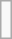<table class="wikitable collapsible collapsed">
<tr>
<td><br></td>
</tr>
</table>
